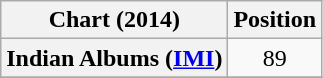<table class="wikitable sortable plainrowheaders">
<tr>
<th scope="col">Chart (2014)</th>
<th scope="col">Position</th>
</tr>
<tr>
<th scope="row">Indian Albums (<a href='#'>IMI</a>)</th>
<td align="center">89</td>
</tr>
<tr>
</tr>
</table>
